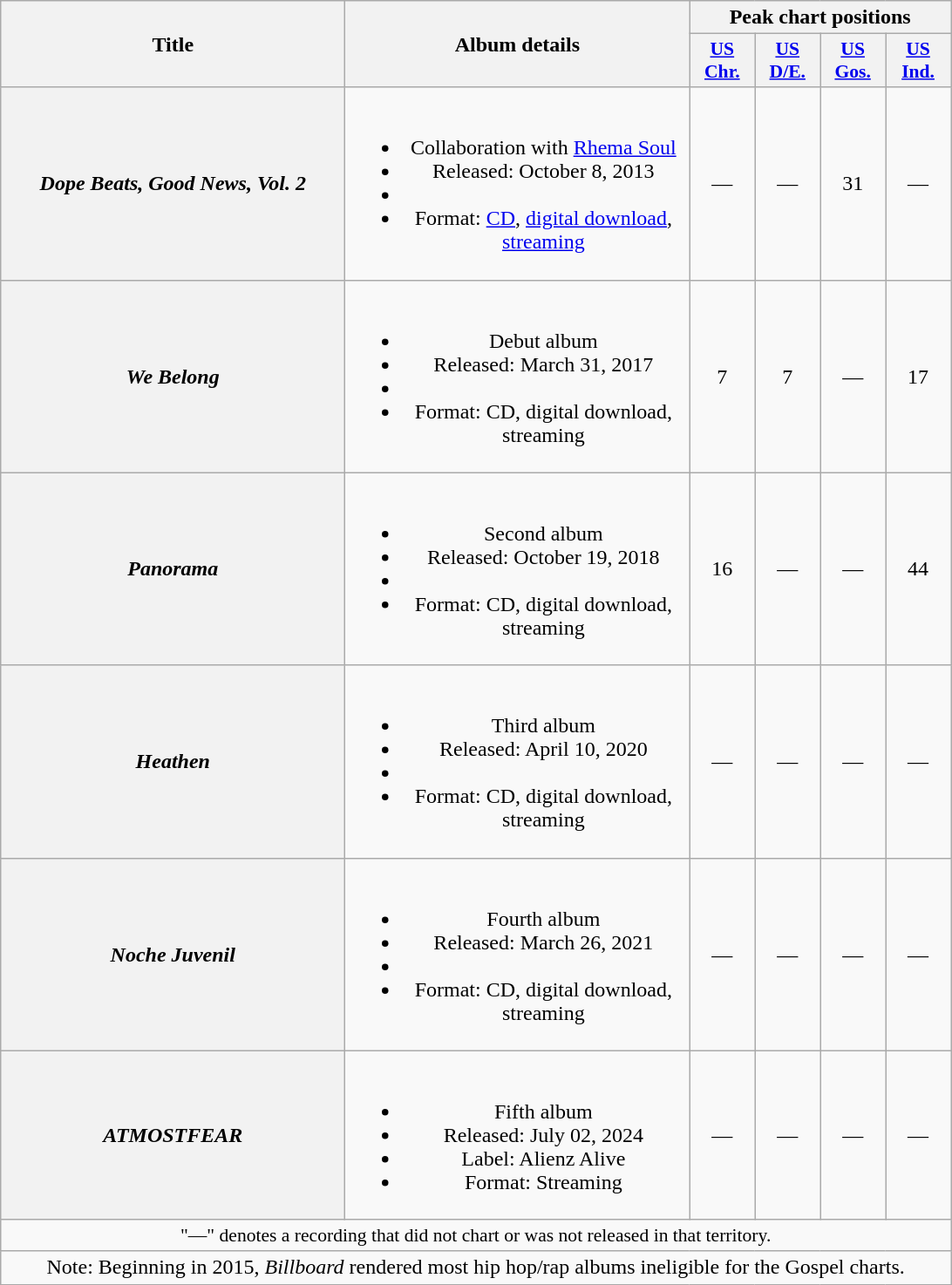<table class="wikitable plainrowheaders" style="text-align:center;">
<tr>
<th scope="col" rowspan="2" style="width:16em;">Title</th>
<th scope="col" rowspan="2" style="width:16em;">Album details</th>
<th scope="col" colspan="4">Peak chart positions</th>
</tr>
<tr>
<th style="width:3em; font-size:90%"><a href='#'>US<br>Chr.</a><br></th>
<th style="width:3em; font-size:90%"><a href='#'>US<br>D/E.</a><br></th>
<th style="width:3em; font-size:90%"><a href='#'>US<br>Gos.</a><br></th>
<th style="width:3em; font-size:90%"><a href='#'>US<br>Ind.</a><br></th>
</tr>
<tr>
<th scope="row"><em>Dope Beats, Good News, Vol. 2</em></th>
<td><br><ul><li>Collaboration with <a href='#'>Rhema Soul</a></li><li>Released: October 8, 2013</li><li></li><li>Format: <a href='#'>CD</a>, <a href='#'>digital download</a>, <a href='#'>streaming</a></li></ul></td>
<td>—</td>
<td>—</td>
<td>31</td>
<td>—</td>
</tr>
<tr>
<th scope="row"><em>We Belong</em></th>
<td><br><ul><li>Debut album</li><li>Released: March 31, 2017</li><li></li><li>Format: CD, digital download, streaming</li></ul></td>
<td>7</td>
<td>7</td>
<td>—</td>
<td>17</td>
</tr>
<tr>
<th scope="row"><em>Panorama</em></th>
<td><br><ul><li>Second album</li><li>Released: October 19, 2018</li><li></li><li>Format: CD, digital download, streaming</li></ul></td>
<td>16</td>
<td>—</td>
<td>—</td>
<td>44</td>
</tr>
<tr>
<th scope="row"><em>Heathen</em></th>
<td><br><ul><li>Third album</li><li>Released: April 10, 2020</li><li></li><li>Format: CD, digital download, streaming</li></ul></td>
<td>—</td>
<td>—</td>
<td>—</td>
<td>—</td>
</tr>
<tr>
<th scope="row"><em>Noche Juvenil</em></th>
<td><br><ul><li>Fourth album</li><li>Released: March 26, 2021</li><li></li><li>Format: CD, digital download, streaming</li></ul></td>
<td>—</td>
<td>—</td>
<td>—</td>
<td>—</td>
</tr>
<tr>
<th scope="row"><em>ATMOSTFEAR</em></th>
<td><br><ul><li>Fifth album</li><li>Released: July 02, 2024</li><li>Label: Alienz Alive</li><li>Format: Streaming</li></ul></td>
<td>—</td>
<td>—</td>
<td>—</td>
<td>—</td>
</tr>
<tr>
<td colspan="6" style="font-size:90%">"—" denotes a recording that did not chart or was not released in that territory.</td>
</tr>
<tr>
<td colspan="6">Note: Beginning in 2015, <em>Billboard</em> rendered most hip hop/rap albums ineligible for the Gospel charts.</td>
</tr>
</table>
